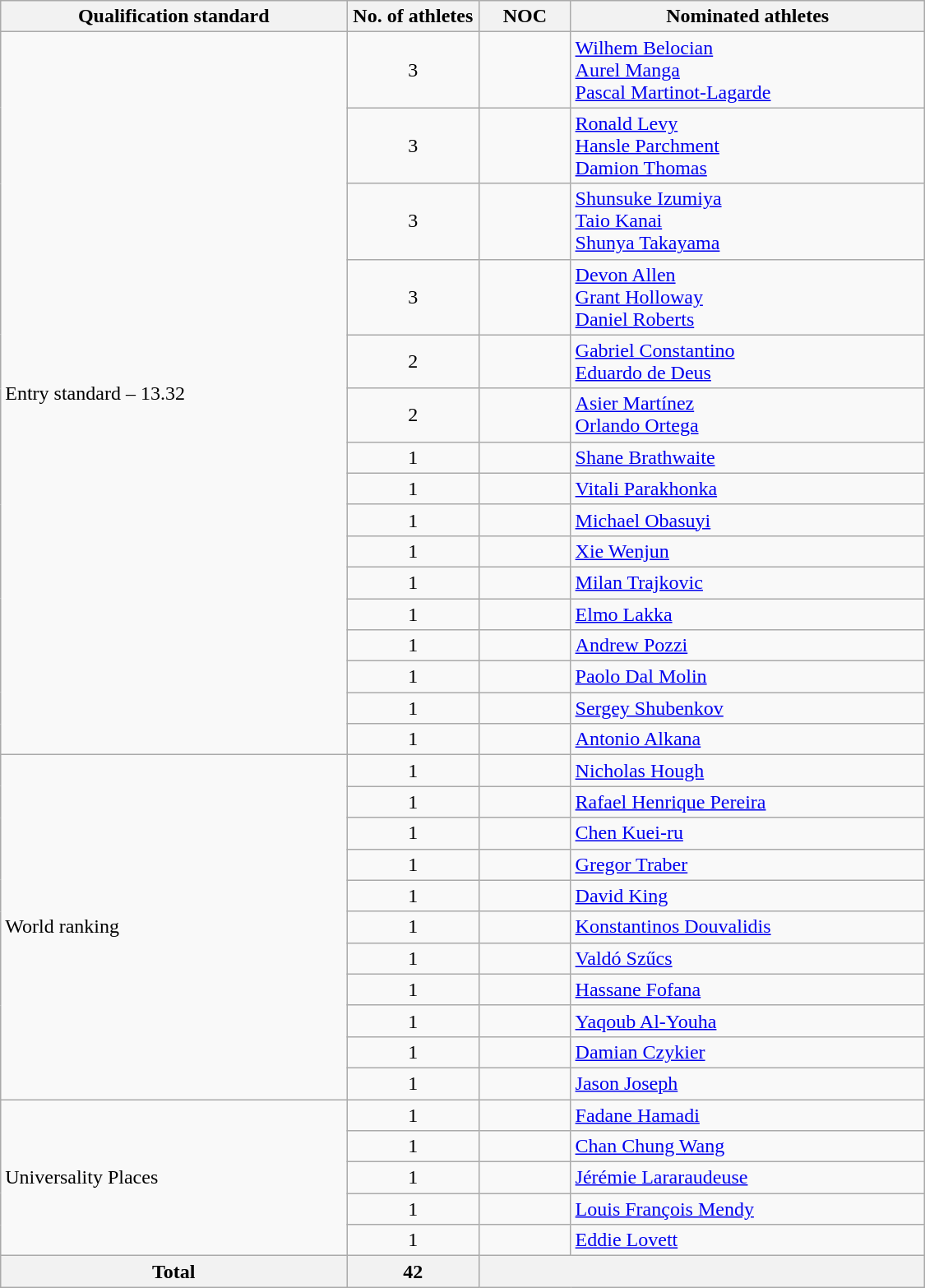<table class="wikitable" style="text-align:left; width:750px;">
<tr>
<th>Qualification standard</th>
<th width=100>No. of athletes</th>
<th>NOC</th>
<th>Nominated athletes</th>
</tr>
<tr>
<td rowspan=16>Entry standard – 13.32</td>
<td align=center>3</td>
<td></td>
<td><a href='#'>Wilhem Belocian</a><br><a href='#'>Aurel Manga</a><br><a href='#'>Pascal Martinot-Lagarde</a></td>
</tr>
<tr>
<td align=center>3</td>
<td></td>
<td><a href='#'>Ronald Levy</a><br><a href='#'>Hansle Parchment</a><br><a href='#'>Damion Thomas</a></td>
</tr>
<tr>
<td align=center>3</td>
<td></td>
<td><a href='#'>Shunsuke Izumiya</a><br><a href='#'>Taio Kanai</a><br><a href='#'>Shunya Takayama</a></td>
</tr>
<tr>
<td align=center>3</td>
<td></td>
<td><a href='#'>Devon Allen</a><br><a href='#'>Grant Holloway</a><br><a href='#'>Daniel Roberts</a></td>
</tr>
<tr>
<td align=center>2</td>
<td></td>
<td><a href='#'>Gabriel Constantino</a><br><a href='#'>Eduardo de Deus</a></td>
</tr>
<tr>
<td align=center>2</td>
<td></td>
<td><a href='#'>Asier Martínez</a><br><a href='#'>Orlando Ortega</a></td>
</tr>
<tr>
<td align=center>1</td>
<td></td>
<td><a href='#'>Shane Brathwaite</a></td>
</tr>
<tr>
<td align=center>1</td>
<td></td>
<td><a href='#'>Vitali Parakhonka</a></td>
</tr>
<tr>
<td align=center>1</td>
<td></td>
<td><a href='#'>Michael Obasuyi</a></td>
</tr>
<tr>
<td align=center>1</td>
<td></td>
<td><a href='#'>Xie Wenjun</a></td>
</tr>
<tr>
<td align=center>1</td>
<td></td>
<td><a href='#'>Milan Trajkovic</a></td>
</tr>
<tr>
<td align=center>1</td>
<td></td>
<td><a href='#'>Elmo Lakka</a></td>
</tr>
<tr>
<td align=center>1</td>
<td></td>
<td><a href='#'>Andrew Pozzi</a></td>
</tr>
<tr>
<td align=center>1</td>
<td></td>
<td><a href='#'>Paolo Dal Molin</a></td>
</tr>
<tr>
<td align=center>1</td>
<td></td>
<td><a href='#'>Sergey Shubenkov</a></td>
</tr>
<tr>
<td align=center>1</td>
<td></td>
<td><a href='#'>Antonio Alkana</a></td>
</tr>
<tr>
<td rowspan=11>World ranking</td>
<td align=center>1</td>
<td></td>
<td><a href='#'>Nicholas Hough</a></td>
</tr>
<tr>
<td align=center>1</td>
<td></td>
<td><a href='#'>Rafael Henrique Pereira</a></td>
</tr>
<tr>
<td align=center>1</td>
<td></td>
<td><a href='#'>Chen Kuei-ru</a></td>
</tr>
<tr>
<td align=center>1</td>
<td></td>
<td><a href='#'>Gregor Traber</a></td>
</tr>
<tr>
<td align=center>1</td>
<td></td>
<td><a href='#'>David King</a></td>
</tr>
<tr>
<td align=center>1</td>
<td></td>
<td><a href='#'>Konstantinos Douvalidis</a></td>
</tr>
<tr>
<td align=center>1</td>
<td></td>
<td><a href='#'>Valdó Szűcs</a></td>
</tr>
<tr>
<td align=center>1</td>
<td></td>
<td><a href='#'>Hassane Fofana</a></td>
</tr>
<tr>
<td align=center>1</td>
<td></td>
<td><a href='#'>Yaqoub Al-Youha</a></td>
</tr>
<tr>
<td align=center>1</td>
<td></td>
<td><a href='#'>Damian Czykier</a></td>
</tr>
<tr>
<td align=center>1</td>
<td></td>
<td><a href='#'>Jason Joseph</a></td>
</tr>
<tr>
<td rowspan=5>Universality Places</td>
<td align=center>1</td>
<td></td>
<td><a href='#'>Fadane Hamadi</a></td>
</tr>
<tr>
<td align=center>1</td>
<td></td>
<td><a href='#'>Chan Chung Wang</a></td>
</tr>
<tr>
<td align=center>1</td>
<td></td>
<td><a href='#'>Jérémie Lararaudeuse</a></td>
</tr>
<tr>
<td align=center>1</td>
<td></td>
<td><a href='#'>Louis François Mendy</a></td>
</tr>
<tr>
<td align=center>1</td>
<td></td>
<td><a href='#'>Eddie Lovett</a></td>
</tr>
<tr>
<th>Total</th>
<th>42</th>
<th colspan=2></th>
</tr>
</table>
